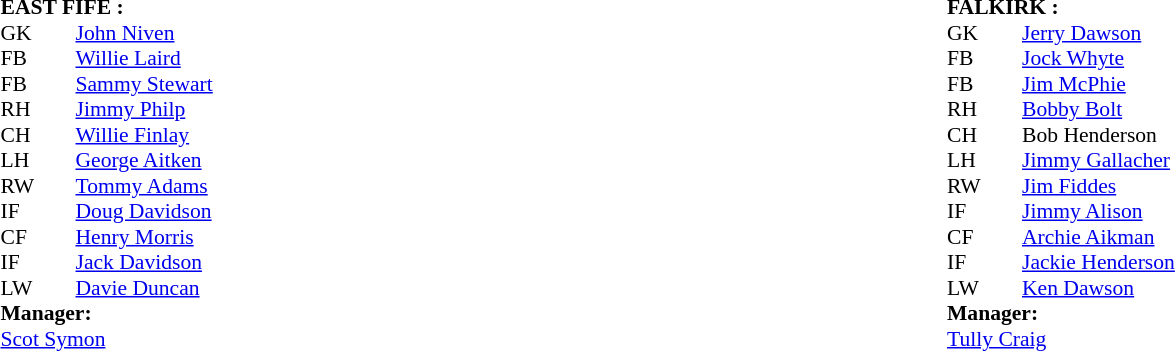<table width="100%">
<tr>
<td valign="top" width="50%"><br><table style="font-size: 90%" cellspacing="0" cellpadding="0">
<tr>
<td colspan="4"><strong>EAST FIFE :</strong></td>
</tr>
<tr>
<th width="25"></th>
<th width="25"></th>
</tr>
<tr>
<td>GK</td>
<td></td>
<td><a href='#'>John Niven</a></td>
</tr>
<tr>
<td>FB</td>
<td></td>
<td><a href='#'>Willie Laird</a></td>
</tr>
<tr>
<td>FB</td>
<td></td>
<td><a href='#'>Sammy Stewart</a></td>
</tr>
<tr>
<td>RH</td>
<td></td>
<td><a href='#'>Jimmy Philp</a></td>
</tr>
<tr>
<td>CH</td>
<td></td>
<td><a href='#'>Willie Finlay</a></td>
</tr>
<tr>
<td>LH</td>
<td></td>
<td><a href='#'>George Aitken</a></td>
</tr>
<tr>
<td>RW</td>
<td></td>
<td><a href='#'>Tommy Adams</a></td>
</tr>
<tr>
<td>IF</td>
<td></td>
<td><a href='#'>Doug Davidson</a></td>
</tr>
<tr>
<td>CF</td>
<td></td>
<td><a href='#'>Henry Morris</a></td>
</tr>
<tr>
<td>IF</td>
<td></td>
<td><a href='#'>Jack Davidson</a></td>
</tr>
<tr>
<td>LW</td>
<td></td>
<td><a href='#'>Davie Duncan</a></td>
</tr>
<tr>
<td colspan=4><strong>Manager:</strong></td>
</tr>
<tr>
<td colspan="4"><a href='#'>Scot Symon</a></td>
</tr>
</table>
</td>
<td valign="top" width="50%"><br><table style="font-size: 90%" cellspacing="0" cellpadding="0">
<tr>
<td colspan="4"><strong>FALKIRK :</strong></td>
</tr>
<tr>
<th width="25"></th>
<th width="25"></th>
</tr>
<tr>
<td>GK</td>
<td></td>
<td><a href='#'>Jerry Dawson</a></td>
</tr>
<tr>
<td>FB</td>
<td></td>
<td><a href='#'>Jock Whyte</a></td>
</tr>
<tr>
<td>FB</td>
<td></td>
<td><a href='#'>Jim McPhie</a></td>
</tr>
<tr>
<td>RH</td>
<td></td>
<td><a href='#'>Bobby Bolt</a></td>
</tr>
<tr>
<td>CH</td>
<td></td>
<td>Bob Henderson</td>
</tr>
<tr>
<td>LH</td>
<td></td>
<td><a href='#'>Jimmy Gallacher</a></td>
</tr>
<tr>
<td>RW</td>
<td></td>
<td><a href='#'>Jim Fiddes</a></td>
</tr>
<tr>
<td>IF</td>
<td></td>
<td><a href='#'>Jimmy Alison</a></td>
</tr>
<tr>
<td>CF</td>
<td></td>
<td><a href='#'>Archie Aikman</a></td>
</tr>
<tr>
<td>IF</td>
<td></td>
<td><a href='#'>Jackie Henderson</a></td>
</tr>
<tr>
<td>LW</td>
<td></td>
<td><a href='#'>Ken Dawson</a></td>
</tr>
<tr>
<td colspan=4><strong>Manager:</strong></td>
</tr>
<tr>
<td colspan="4"><a href='#'>Tully Craig</a></td>
</tr>
</table>
</td>
</tr>
</table>
